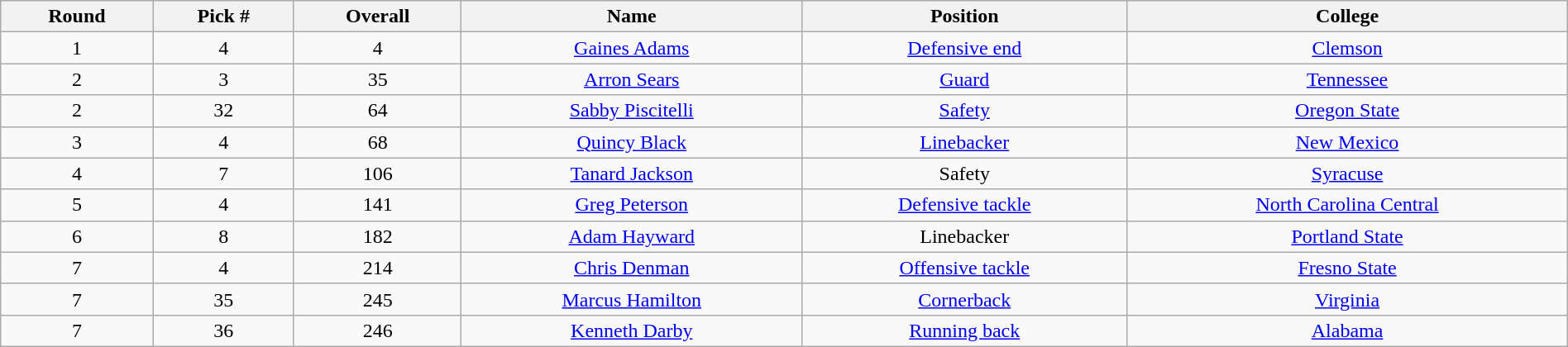<table class="wikitable sortable sortable" style="width: 100%; text-align:center">
<tr>
<th>Round</th>
<th>Pick #</th>
<th>Overall</th>
<th>Name</th>
<th>Position</th>
<th>College</th>
</tr>
<tr>
<td>1</td>
<td>4</td>
<td>4</td>
<td><a href='#'>Gaines Adams</a></td>
<td><a href='#'>Defensive end</a></td>
<td><a href='#'>Clemson</a></td>
</tr>
<tr>
<td>2</td>
<td>3</td>
<td>35</td>
<td><a href='#'>Arron Sears</a></td>
<td><a href='#'>Guard</a></td>
<td><a href='#'>Tennessee</a></td>
</tr>
<tr>
<td>2</td>
<td>32</td>
<td>64</td>
<td><a href='#'>Sabby Piscitelli</a></td>
<td><a href='#'>Safety</a></td>
<td><a href='#'>Oregon State</a></td>
</tr>
<tr>
<td>3</td>
<td>4</td>
<td>68</td>
<td><a href='#'>Quincy Black</a></td>
<td><a href='#'>Linebacker</a></td>
<td><a href='#'>New Mexico</a></td>
</tr>
<tr>
<td>4</td>
<td>7</td>
<td>106</td>
<td><a href='#'>Tanard Jackson</a></td>
<td>Safety</td>
<td><a href='#'>Syracuse</a></td>
</tr>
<tr>
<td>5</td>
<td>4</td>
<td>141</td>
<td><a href='#'>Greg Peterson</a></td>
<td><a href='#'>Defensive tackle</a></td>
<td><a href='#'>North Carolina Central</a></td>
</tr>
<tr>
<td>6</td>
<td>8</td>
<td>182</td>
<td><a href='#'>Adam Hayward</a></td>
<td>Linebacker</td>
<td><a href='#'>Portland State</a></td>
</tr>
<tr>
<td>7</td>
<td>4</td>
<td>214</td>
<td><a href='#'>Chris Denman</a></td>
<td><a href='#'>Offensive tackle</a></td>
<td><a href='#'>Fresno State</a></td>
</tr>
<tr>
<td>7</td>
<td>35</td>
<td>245</td>
<td><a href='#'>Marcus Hamilton</a></td>
<td><a href='#'>Cornerback</a></td>
<td><a href='#'>Virginia</a></td>
</tr>
<tr>
<td>7</td>
<td>36</td>
<td>246</td>
<td><a href='#'>Kenneth Darby</a></td>
<td><a href='#'>Running back</a></td>
<td><a href='#'>Alabama</a></td>
</tr>
</table>
